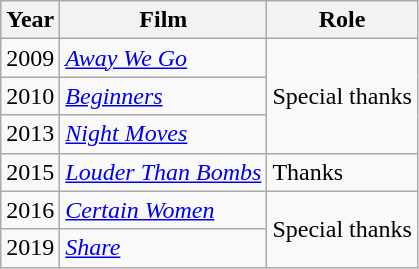<table class="wikitable">
<tr>
<th>Year</th>
<th>Film</th>
<th>Role</th>
</tr>
<tr>
<td>2009</td>
<td><em><a href='#'>Away We Go</a></em></td>
<td rowspan=3>Special thanks</td>
</tr>
<tr>
<td>2010</td>
<td><em><a href='#'>Beginners</a></em></td>
</tr>
<tr>
<td>2013</td>
<td><em><a href='#'>Night Moves</a></em></td>
</tr>
<tr>
<td>2015</td>
<td><em><a href='#'>Louder Than Bombs</a></em></td>
<td>Thanks</td>
</tr>
<tr>
<td>2016</td>
<td><em><a href='#'>Certain Women</a></em></td>
<td rowspan=2>Special thanks</td>
</tr>
<tr>
<td>2019</td>
<td><em><a href='#'>Share</a></em></td>
</tr>
</table>
